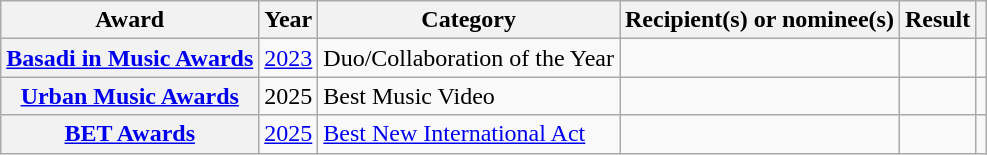<table class="wikitable sortable plainrowheaders">
<tr>
<th scope="col">Award</th>
<th>Year</th>
<th scope="col">Category</th>
<th scope="col">Recipient(s) or nominee(s)</th>
<th scope="col">Result</th>
<th></th>
</tr>
<tr>
<th scope="row"><a href='#'>Basadi in Music Awards</a></th>
<td><a href='#'>2023</a></td>
<td>Duo/Collaboration of the Year</td>
<td></td>
<td></td>
<td align="center"></td>
</tr>
<tr>
<th scope="row"><a href='#'>Urban Music Awards</a></th>
<td>2025</td>
<td>Best Music Video</td>
<td></td>
<td></td>
<td align="center"></td>
</tr>
<tr>
<th scope="row"><a href='#'>BET Awards</a></th>
<td><a href='#'>2025</a></td>
<td><a href='#'>Best New International Act</a></td>
<td></td>
<td></td>
<td align="center"></td>
</tr>
</table>
